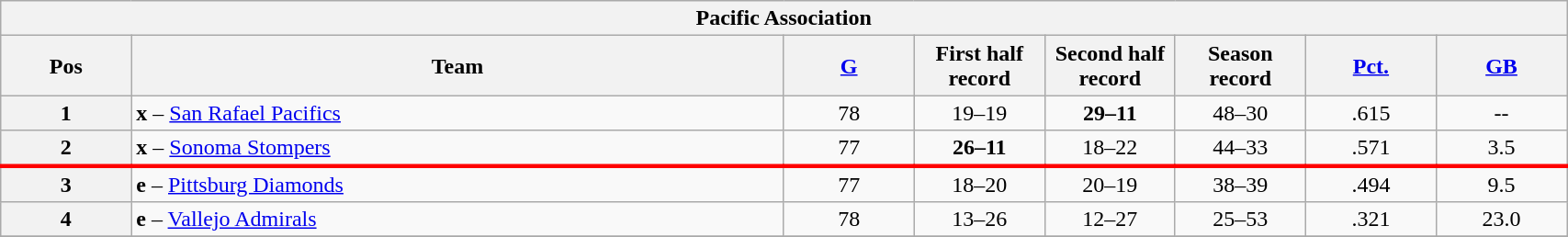<table class="wikitable plainrowheaders" width="90%" style="text-align:center;">
<tr>
<th colspan="8">Pacific Association</th>
</tr>
<tr>
<th scope="col" width="5%">Pos</th>
<th scope="col" width="25%">Team</th>
<th scope="col" width="5%"><a href='#'>G</a></th>
<th scope="col" width="5%">First half record</th>
<th scope="col" width="5%">Second half record</th>
<th scope="col" width="5%">Season record</th>
<th scope="col" width="5%"><a href='#'>Pct.</a></th>
<th scope="col" width="5%"><a href='#'>GB</a></th>
</tr>
<tr>
<th>1</th>
<td style="text-align:left;"><strong>x</strong> – <a href='#'>San Rafael Pacifics</a></td>
<td>78</td>
<td>19–19</td>
<td><strong>29–11</strong></td>
<td>48–30</td>
<td>.615</td>
<td>--</td>
</tr>
<tr>
<th>2</th>
<td style="text-align:left;"><strong>x</strong> – <a href='#'>Sonoma Stompers</a></td>
<td>77</td>
<td><strong>26–11</strong></td>
<td>18–22</td>
<td>44–33</td>
<td>.571</td>
<td>3.5</td>
</tr>
<tr>
</tr>
<tr |- style="border-top:3px solid red;">
<th>3</th>
<td style="text-align:left;"><strong>e</strong> – <a href='#'>Pittsburg Diamonds</a></td>
<td>77</td>
<td>18–20</td>
<td>20–19</td>
<td>38–39</td>
<td>.494</td>
<td>9.5</td>
</tr>
<tr>
<th>4</th>
<td style="text-align:left;"><strong>e</strong> – <a href='#'>Vallejo Admirals</a></td>
<td>78</td>
<td>13–26</td>
<td>12–27</td>
<td>25–53</td>
<td>.321</td>
<td>23.0</td>
</tr>
<tr>
</tr>
</table>
